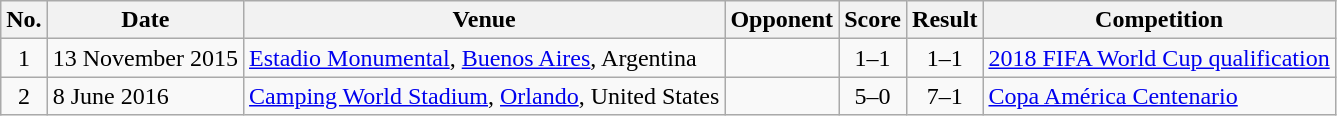<table class="wikitable sortable">
<tr>
<th scope="col">No.</th>
<th scope="col">Date</th>
<th scope="col">Venue</th>
<th scope="col">Opponent</th>
<th scope="col">Score</th>
<th scope="col">Result</th>
<th scope="col">Competition</th>
</tr>
<tr>
<td style="text-align:center">1</td>
<td>13 November 2015</td>
<td><a href='#'>Estadio Monumental</a>, <a href='#'>Buenos Aires</a>, Argentina</td>
<td></td>
<td style="text-align:center">1–1</td>
<td style="text-align:center">1–1</td>
<td><a href='#'>2018 FIFA World Cup qualification</a></td>
</tr>
<tr>
<td style="text-align:center">2</td>
<td>8 June 2016</td>
<td><a href='#'>Camping World Stadium</a>, <a href='#'>Orlando</a>, United States</td>
<td></td>
<td style="text-align:center">5–0</td>
<td style="text-align:center">7–1</td>
<td><a href='#'>Copa América Centenario</a></td>
</tr>
</table>
